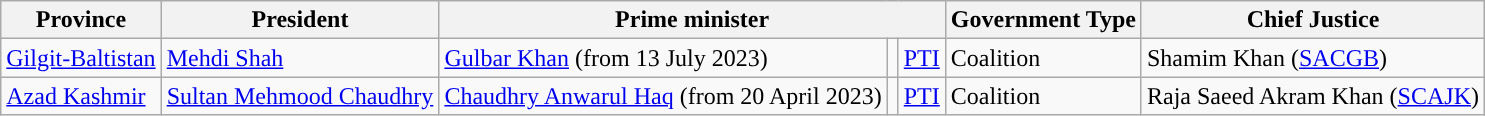<table class="wikitable sortable">
<tr>
<th>Province</th>
<th>President</th>
<th colspan="3">Prime minister</th>
<th>Government Type</th>
<th>Chief Justice</th>
</tr>
<tr>
<td><a href='#'>Gilgit-Baltistan</a></td>
<td><a href='#'>Mehdi Shah</a></td>
<td><a href='#'>Gulbar Khan</a> (from 13 July 2023)</td>
<td style="background-color: "></td>
<td><a href='#'>PTI</a></td>
<td>Coalition</td>
<td>Shamim Khan (<a href='#'>SACGB</a>)</td>
</tr>
<tr>
<td><a href='#'>Azad Kashmir</a></td>
<td><a href='#'>Sultan Mehmood Chaudhry</a></td>
<td><a href='#'>Chaudhry Anwarul Haq</a> (from 20 April 2023)</td>
<td style="background-color: "></td>
<td><a href='#'>PTI</a></td>
<td>Coalition</td>
<td>Raja Saeed Akram Khan (<a href='#'>SCAJK</a>)</td>
</tr>
</table>
